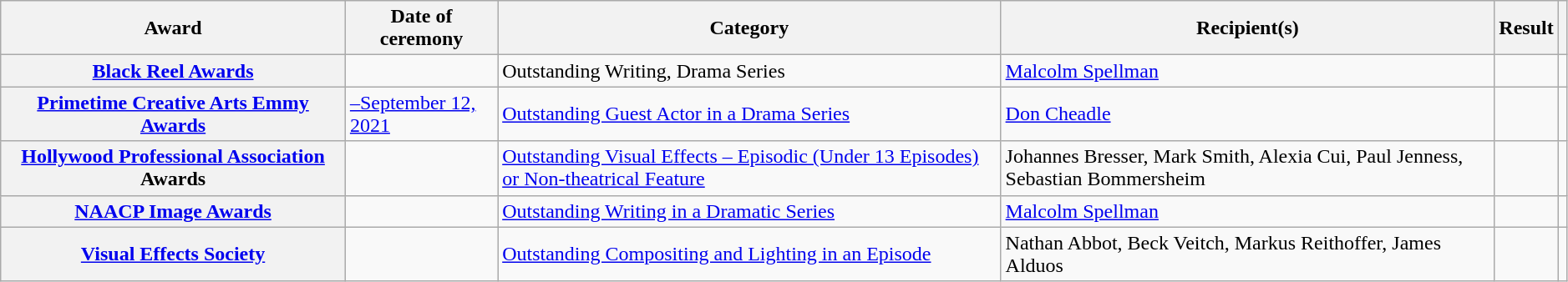<table class="wikitable sortable plainrowheaders" style="width: 99%;">
<tr>
<th scope="col" style="width: 22%;">Award</th>
<th scope="col">Date of ceremony</th>
<th scope="col">Category</th>
<th scope="col">Recipient(s)</th>
<th scope="col">Result</th>
<th scope="col" class="unsortable"></th>
</tr>
<tr>
<th scope="row" style="text-align: center;"><a href='#'>Black Reel Awards</a></th>
<td></td>
<td>Outstanding Writing, Drama Series</td>
<td><a href='#'>Malcolm Spellman</a></td>
<td></td>
<td style="text-align: center;"></td>
</tr>
<tr>
<th scope="row" style="text-align: center;"><a href='#'>Primetime Creative Arts Emmy Awards</a></th>
<td><a href='#'>–September 12, 2021</a></td>
<td><a href='#'>Outstanding Guest Actor in a Drama Series</a></td>
<td><a href='#'>Don Cheadle</a></td>
<td></td>
<td style="text-align: center;"></td>
</tr>
<tr>
<th scope="row" style="text-align: center;"><a href='#'>Hollywood Professional Association</a> Awards</th>
<td></td>
<td><a href='#'>Outstanding Visual Effects – Episodic (Under 13 Episodes) or Non-theatrical Feature</a></td>
<td>Johannes Bresser, Mark Smith, Alexia Cui, Paul Jenness, Sebastian Bommersheim</td>
<td></td>
<td style="text-align: center;"></td>
</tr>
<tr>
<th scope="row" style="text-align: center;"><a href='#'>NAACP Image Awards</a></th>
<td><a href='#'></a></td>
<td><a href='#'>Outstanding Writing in a Dramatic Series</a></td>
<td><a href='#'>Malcolm Spellman</a></td>
<td></td>
<td style="text-align: center;"></td>
</tr>
<tr>
<th scope="row" style="text-align: center;"><a href='#'>Visual Effects Society</a></th>
<td><a href='#'></a></td>
<td><a href='#'>Outstanding Compositing and Lighting in an Episode</a></td>
<td>Nathan Abbot, Beck Veitch, Markus Reithoffer, James Alduos</td>
<td></td>
<td style="text-align: center;"></td>
</tr>
</table>
